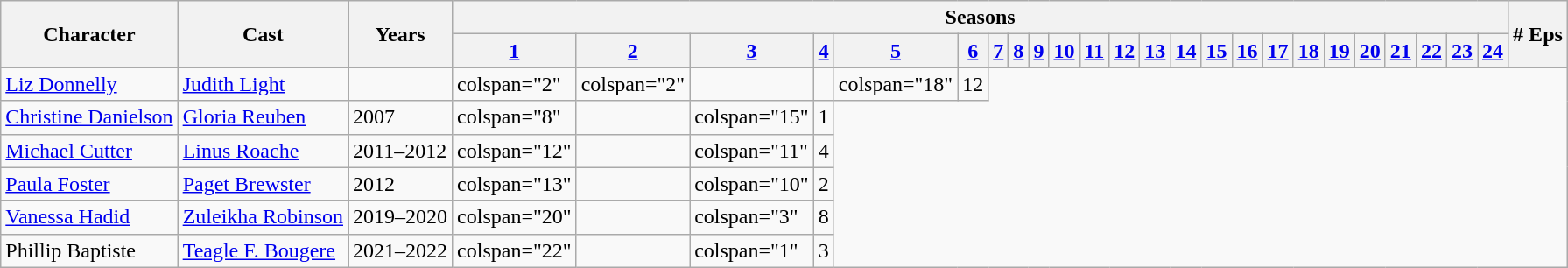<table class="wikitable">
<tr>
<th rowspan="2">Character</th>
<th rowspan="2">Cast</th>
<th rowspan="2">Years</th>
<th colspan="24">Seasons</th>
<th rowspan="2"># Eps</th>
</tr>
<tr>
<th><a href='#'>1</a></th>
<th><a href='#'>2</a></th>
<th><a href='#'>3</a></th>
<th><a href='#'>4</a></th>
<th><a href='#'>5</a></th>
<th><a href='#'>6</a></th>
<th><a href='#'>7</a></th>
<th><a href='#'>8</a></th>
<th><a href='#'>9</a></th>
<th><a href='#'>10</a></th>
<th><a href='#'>11</a></th>
<th><a href='#'>12</a></th>
<th><a href='#'>13</a></th>
<th><a href='#'>14</a></th>
<th><a href='#'>15</a></th>
<th><a href='#'>16</a></th>
<th><a href='#'>17</a></th>
<th><a href='#'>18</a></th>
<th><a href='#'>19</a></th>
<th><a href='#'>20</a></th>
<th><a href='#'>21</a></th>
<th><a href='#'>22</a></th>
<th><a href='#'>23</a></th>
<th><a href='#'>24</a></th>
</tr>
<tr>
<td><a href='#'>Liz Donnelly</a></td>
<td><a href='#'>Judith Light</a></td>
<td></td>
<td>colspan="2" </td>
<td>colspan="2" </td>
<td></td>
<td></td>
<td>colspan="18" </td>
<td>12</td>
</tr>
<tr>
<td><a href='#'>Christine Danielson</a></td>
<td><a href='#'>Gloria Reuben</a></td>
<td>2007</td>
<td>colspan="8" </td>
<td></td>
<td>colspan="15" </td>
<td>1</td>
</tr>
<tr>
<td><a href='#'>Michael Cutter</a></td>
<td><a href='#'>Linus Roache</a></td>
<td>2011–2012</td>
<td>colspan="12" </td>
<td></td>
<td>colspan="11" </td>
<td>4</td>
</tr>
<tr>
<td><a href='#'>Paula Foster</a></td>
<td><a href='#'>Paget Brewster</a></td>
<td>2012</td>
<td>colspan="13" </td>
<td></td>
<td>colspan="10" </td>
<td>2</td>
</tr>
<tr>
<td><a href='#'>Vanessa Hadid</a></td>
<td><a href='#'>Zuleikha Robinson</a></td>
<td>2019–2020</td>
<td>colspan="20" </td>
<td></td>
<td>colspan="3" </td>
<td>8</td>
</tr>
<tr>
<td>Phillip Baptiste</td>
<td><a href='#'>Teagle F. Bougere</a></td>
<td>2021–2022</td>
<td>colspan="22" </td>
<td></td>
<td>colspan="1" </td>
<td>3</td>
</tr>
</table>
